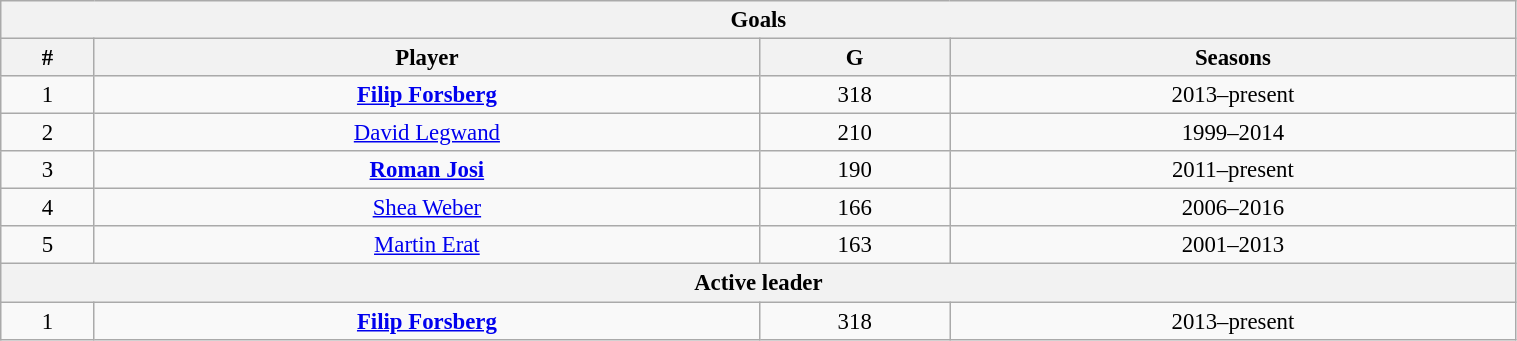<table class="wikitable" style="text-align: center; font-size: 95%" width="80%">
<tr>
<th colspan="4">Goals</th>
</tr>
<tr>
<th>#</th>
<th>Player</th>
<th>G</th>
<th>Seasons</th>
</tr>
<tr>
<td>1</td>
<td><strong><a href='#'>Filip Forsberg</a></strong></td>
<td>318</td>
<td>2013–present</td>
</tr>
<tr>
<td>2</td>
<td><a href='#'>David Legwand</a></td>
<td>210</td>
<td>1999–2014</td>
</tr>
<tr>
<td>3</td>
<td><strong><a href='#'>Roman Josi</a></strong></td>
<td>190</td>
<td>2011–present</td>
</tr>
<tr>
<td>4</td>
<td><a href='#'>Shea Weber</a></td>
<td>166</td>
<td>2006–2016</td>
</tr>
<tr>
<td>5</td>
<td><a href='#'>Martin Erat</a></td>
<td>163</td>
<td>2001–2013</td>
</tr>
<tr>
<th colspan="4">Active leader</th>
</tr>
<tr>
<td>1</td>
<td><strong><a href='#'>Filip Forsberg</a></strong></td>
<td>318</td>
<td>2013–present</td>
</tr>
</table>
